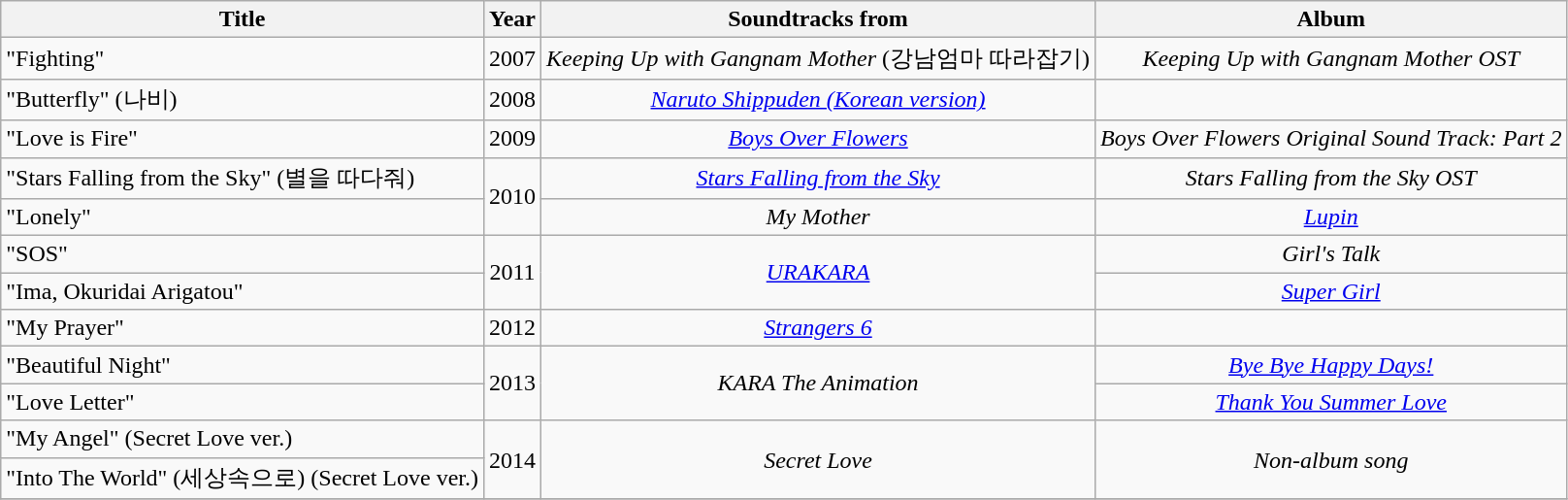<table class="wikitable" style="text-align:center;">
<tr>
<th>Title</th>
<th>Year</th>
<th>Soundtracks from</th>
<th>Album</th>
</tr>
<tr>
<td align="left">"Fighting"</td>
<td>2007</td>
<td><em>Keeping Up with Gangnam Mother</em> (강남엄마 따라잡기)</td>
<td><em>Keeping Up with Gangnam Mother OST</em></td>
</tr>
<tr>
<td align="left">"Butterfly" (나비)</td>
<td>2008</td>
<td><em><a href='#'>Naruto Shippuden (Korean version)</a></em></td>
<td></td>
</tr>
<tr>
<td align="left">"Love is Fire"</td>
<td>2009</td>
<td><em><a href='#'>Boys Over Flowers</a></em></td>
<td><em>Boys Over Flowers Original Sound Track: Part 2</em></td>
</tr>
<tr>
<td align="left">"Stars Falling from the Sky" (별을 따다줘)</td>
<td rowspan="2">2010</td>
<td><em><a href='#'>Stars Falling from the Sky</a></em></td>
<td><em>Stars Falling from the Sky OST</em></td>
</tr>
<tr>
<td align="left">"Lonely"</td>
<td><em>My Mother</em></td>
<td><em><a href='#'>Lupin</a></em></td>
</tr>
<tr>
<td align="left">"SOS"</td>
<td rowspan="2">2011</td>
<td rowspan="2"><em><a href='#'>URAKARA</a></em></td>
<td><em>Girl's Talk</em></td>
</tr>
<tr>
<td align="left">"Ima, Okuridai Arigatou"</td>
<td><em><a href='#'>Super Girl</a></em></td>
</tr>
<tr>
<td align="left">"My Prayer"</td>
<td>2012</td>
<td><em><a href='#'>Strangers 6</a></em></td>
<td></td>
</tr>
<tr>
<td align="left">"Beautiful Night"</td>
<td rowspan="2">2013</td>
<td rowspan="2"><em>KARA The Animation</em></td>
<td><em><a href='#'>Bye Bye Happy Days!</a></em></td>
</tr>
<tr>
<td align="left">"Love Letter"</td>
<td><em><a href='#'>Thank You Summer Love</a></em></td>
</tr>
<tr>
<td align="left">"My Angel" (Secret Love ver.)</td>
<td rowspan="2">2014</td>
<td rowspan="2"><em>Secret Love</em></td>
<td rowspan="2"><em>Non-album song</em></td>
</tr>
<tr>
<td align="left">"Into The World" (세상속으로) (Secret Love ver.)</td>
</tr>
<tr>
</tr>
</table>
